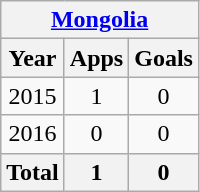<table class="wikitable" style="text-align:center">
<tr>
<th colspan=3><a href='#'>Mongolia</a></th>
</tr>
<tr>
<th>Year</th>
<th>Apps</th>
<th>Goals</th>
</tr>
<tr>
<td>2015</td>
<td>1</td>
<td>0</td>
</tr>
<tr>
<td>2016</td>
<td>0</td>
<td>0</td>
</tr>
<tr>
<th>Total</th>
<th>1</th>
<th>0</th>
</tr>
</table>
